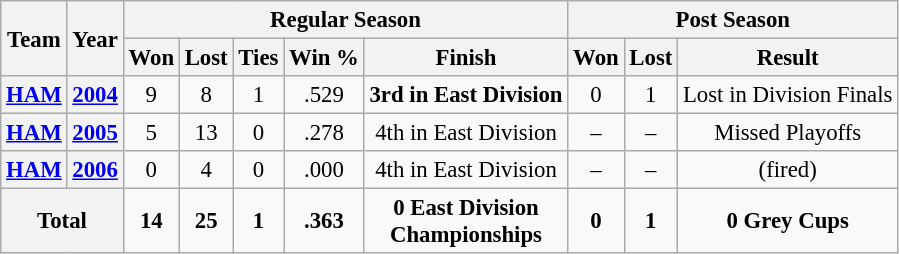<table class="wikitable" style="font-size: 95%; text-align:center;">
<tr>
<th rowspan="2">Team</th>
<th rowspan="2">Year</th>
<th colspan="5">Regular Season</th>
<th colspan="4">Post Season</th>
</tr>
<tr>
<th>Won</th>
<th>Lost</th>
<th>Ties</th>
<th>Win %</th>
<th>Finish</th>
<th>Won</th>
<th>Lost</th>
<th>Result</th>
</tr>
<tr>
<th><a href='#'>HAM</a></th>
<th><a href='#'>2004</a></th>
<td>9</td>
<td>8</td>
<td>1</td>
<td>.529</td>
<td><strong>3rd in East Division</strong></td>
<td>0</td>
<td>1</td>
<td>Lost in Division Finals</td>
</tr>
<tr>
<th><a href='#'>HAM</a></th>
<th><a href='#'>2005</a></th>
<td>5</td>
<td>13</td>
<td>0</td>
<td>.278</td>
<td>4th in East Division</td>
<td>–</td>
<td>–</td>
<td>Missed Playoffs</td>
</tr>
<tr>
<th><a href='#'>HAM</a></th>
<th><a href='#'>2006</a></th>
<td>0</td>
<td>4</td>
<td>0</td>
<td>.000</td>
<td>4th in East Division</td>
<td>–</td>
<td>–</td>
<td>(fired)</td>
</tr>
<tr>
<th colspan="2"><strong>Total</strong></th>
<td><strong>14</strong></td>
<td><strong>25</strong></td>
<td><strong>1</strong></td>
<td><strong>.363</strong></td>
<td><strong>0 East Division<br>Championships</strong></td>
<td><strong>0</strong></td>
<td><strong>1</strong></td>
<td><strong>0 Grey Cups</strong></td>
</tr>
</table>
